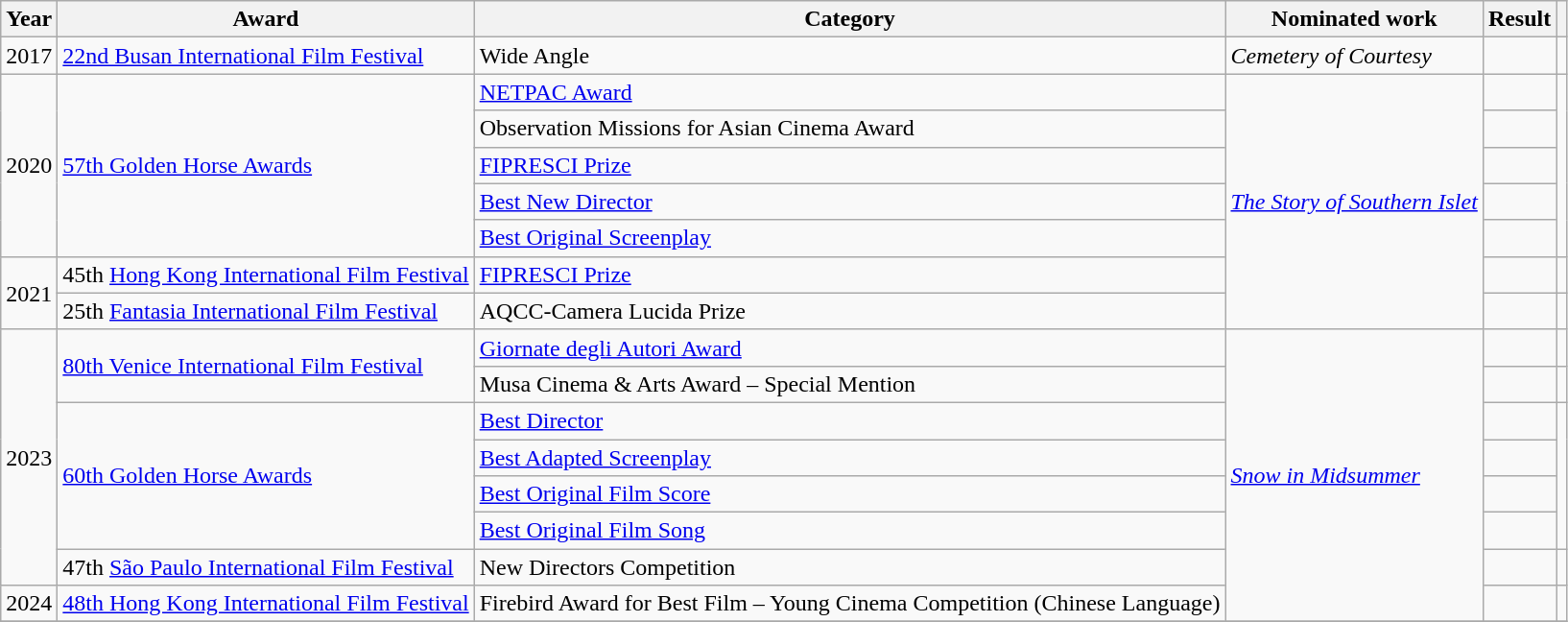<table class="wikitable sortable plainrowheaders">
<tr>
<th>Year</th>
<th>Award</th>
<th>Category</th>
<th>Nominated work</th>
<th>Result</th>
<th scope="col" class="unsortable"></th>
</tr>
<tr>
<td>2017</td>
<td><a href='#'>22nd Busan International Film Festival</a></td>
<td>Wide Angle</td>
<td><em>Cemetery of Courtesy</em></td>
<td></td>
<td></td>
</tr>
<tr>
<td rowspan="5">2020</td>
<td rowspan="5"><a href='#'>57th Golden Horse Awards</a></td>
<td><a href='#'>NETPAC Award</a></td>
<td rowspan="7"><em><a href='#'>The Story of Southern Islet</a></em></td>
<td></td>
<td rowspan="5"></td>
</tr>
<tr>
<td>Observation Missions for Asian Cinema Award</td>
<td></td>
</tr>
<tr>
<td><a href='#'>FIPRESCI Prize</a></td>
<td></td>
</tr>
<tr>
<td><a href='#'>Best New Director</a></td>
<td></td>
</tr>
<tr>
<td><a href='#'>Best Original Screenplay</a></td>
<td></td>
</tr>
<tr>
<td rowspan="2">2021</td>
<td>45th <a href='#'>Hong Kong International Film Festival</a></td>
<td><a href='#'>FIPRESCI Prize</a></td>
<td></td>
<td></td>
</tr>
<tr>
<td>25th <a href='#'>Fantasia International Film Festival</a></td>
<td>AQCC-Camera Lucida Prize</td>
<td></td>
<td></td>
</tr>
<tr>
<td rowspan="7">2023</td>
<td rowspan="2"><a href='#'>80th Venice International Film Festival</a></td>
<td><a href='#'>Giornate degli Autori Award</a></td>
<td rowspan="8"><em><a href='#'>Snow in Midsummer</a></em></td>
<td></td>
<td></td>
</tr>
<tr>
<td>Musa Cinema & Arts Award – Special Mention</td>
<td></td>
<td></td>
</tr>
<tr>
<td rowspan="4"><a href='#'>60th Golden Horse Awards</a></td>
<td><a href='#'>Best Director</a></td>
<td></td>
<td rowspan="4"></td>
</tr>
<tr>
<td><a href='#'>Best Adapted Screenplay</a></td>
<td></td>
</tr>
<tr>
<td><a href='#'>Best Original Film Score</a></td>
<td></td>
</tr>
<tr>
<td><a href='#'>Best Original Film Song</a></td>
<td></td>
</tr>
<tr>
<td>47th <a href='#'>São Paulo International Film Festival</a></td>
<td>New Directors Competition</td>
<td></td>
<td></td>
</tr>
<tr>
<td>2024</td>
<td><a href='#'>48th Hong Kong International Film Festival</a></td>
<td>Firebird Award for Best Film – Young Cinema Competition (Chinese Language)</td>
<td></td>
<td><br></td>
</tr>
<tr>
</tr>
</table>
